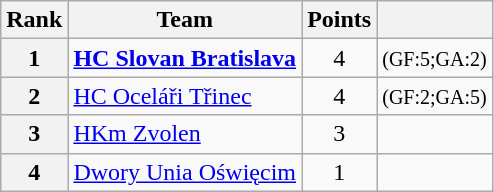<table class="wikitable" style="text-align: center;">
<tr>
<th>Rank</th>
<th>Team</th>
<th>Points</th>
<th></th>
</tr>
<tr>
<th>1</th>
<td style="text-align: left;"> <strong><a href='#'>HC Slovan Bratislava</a></strong></td>
<td>4</td>
<td><small>(GF:5;GA:2)</small></td>
</tr>
<tr>
<th>2</th>
<td style="text-align: left;"> <a href='#'>HC Oceláři Třinec</a></td>
<td>4</td>
<td><small>(GF:2;GA:5)</small></td>
</tr>
<tr>
<th>3</th>
<td style="text-align: left;"> <a href='#'>HKm Zvolen</a></td>
<td>3</td>
<td></td>
</tr>
<tr>
<th>4</th>
<td style="text-align: left;"> <a href='#'>Dwory Unia Oświęcim</a></td>
<td>1</td>
<td></td>
</tr>
</table>
